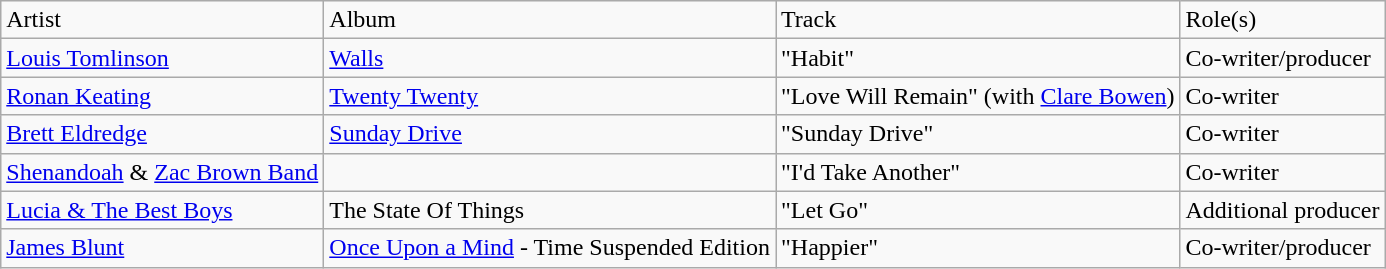<table class="wikitable">
<tr>
<td>Artist</td>
<td>Album</td>
<td>Track</td>
<td>Role(s)</td>
</tr>
<tr>
<td><a href='#'>Louis Tomlinson</a></td>
<td><a href='#'>Walls</a></td>
<td>"Habit"</td>
<td>Co-writer/producer</td>
</tr>
<tr>
<td><a href='#'>Ronan Keating</a></td>
<td><a href='#'>Twenty Twenty</a></td>
<td>"Love Will Remain" (with <a href='#'>Clare Bowen</a>)</td>
<td>Co-writer</td>
</tr>
<tr>
<td><a href='#'>Brett Eldredge</a></td>
<td><a href='#'>Sunday Drive</a></td>
<td>"Sunday Drive"</td>
<td>Co-writer</td>
</tr>
<tr>
<td><a href='#'>Shenandoah</a> & <a href='#'>Zac Brown Band</a></td>
<td></td>
<td>"I'd Take Another"</td>
<td>Co-writer</td>
</tr>
<tr>
<td><a href='#'>Lucia & The Best Boys</a></td>
<td>The State Of Things</td>
<td>"Let Go"</td>
<td>Additional producer</td>
</tr>
<tr>
<td><a href='#'>James Blunt</a></td>
<td><a href='#'>Once Upon a Mind</a> - Time Suspended Edition</td>
<td>"Happier"</td>
<td>Co-writer/producer</td>
</tr>
</table>
